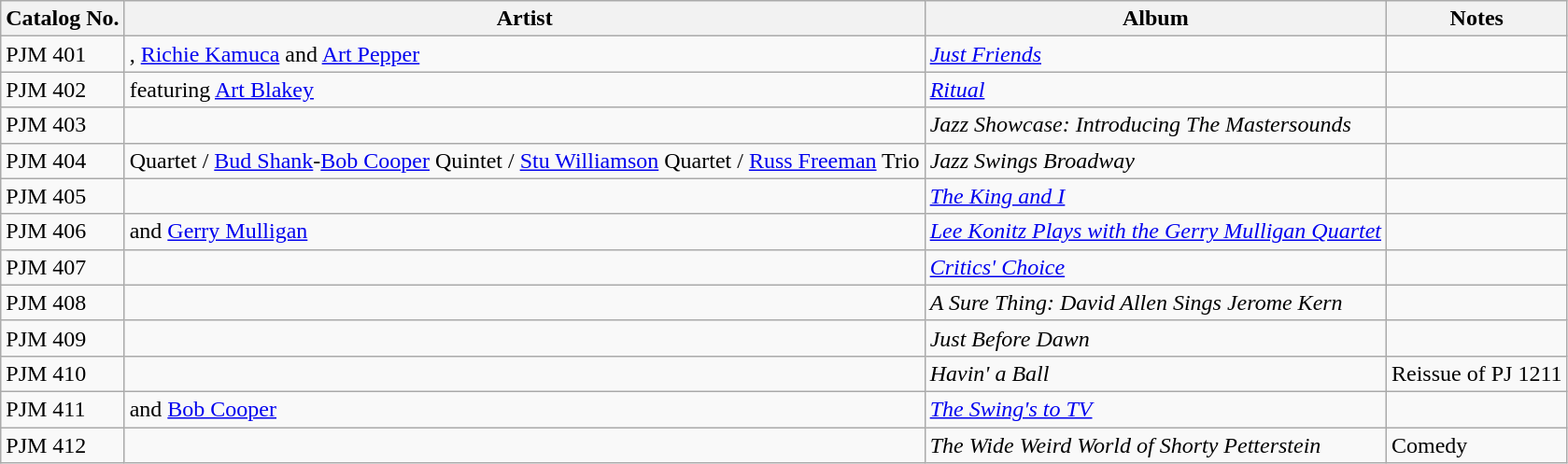<table class="wikitable sortable">
<tr>
<th>Catalog No.</th>
<th>Artist</th>
<th>Album</th>
<th>Notes</th>
</tr>
<tr>
<td>PJM 401</td>
<td>, <a href='#'>Richie Kamuca</a> and <a href='#'>Art Pepper</a></td>
<td><em><a href='#'>Just Friends</a></em></td>
<td></td>
</tr>
<tr>
<td>PJM 402</td>
<td> featuring <a href='#'>Art Blakey</a></td>
<td><em><a href='#'>Ritual</a></em></td>
<td></td>
</tr>
<tr>
<td>PJM 403</td>
<td></td>
<td><em>Jazz Showcase: Introducing The Mastersounds</em></td>
<td></td>
</tr>
<tr>
<td>PJM 404</td>
<td> Quartet / <a href='#'>Bud Shank</a>-<a href='#'>Bob Cooper</a> Quintet / <a href='#'>Stu Williamson</a> Quartet / <a href='#'>Russ Freeman</a> Trio</td>
<td><em>Jazz Swings Broadway</em></td>
<td></td>
</tr>
<tr>
<td>PJM 405</td>
<td></td>
<td><em><a href='#'>The King and I</a></em></td>
<td></td>
</tr>
<tr>
<td>PJM 406</td>
<td> and <a href='#'>Gerry Mulligan</a></td>
<td><em><a href='#'>Lee Konitz Plays with the Gerry Mulligan Quartet</a></em></td>
<td></td>
</tr>
<tr>
<td>PJM 407</td>
<td></td>
<td><em><a href='#'>Critics' Choice</a></em></td>
<td></td>
</tr>
<tr>
<td>PJM 408</td>
<td></td>
<td><em>A Sure Thing: David Allen Sings Jerome Kern</em></td>
<td></td>
</tr>
<tr>
<td>PJM 409</td>
<td></td>
<td><em>Just Before Dawn</em></td>
<td></td>
</tr>
<tr>
<td>PJM 410</td>
<td></td>
<td><em>Havin' a Ball</em></td>
<td>Reissue of PJ 1211</td>
</tr>
<tr>
<td>PJM 411</td>
<td> and <a href='#'>Bob Cooper</a></td>
<td><em><a href='#'>The Swing's to TV</a></em></td>
<td></td>
</tr>
<tr>
<td>PJM 412</td>
<td></td>
<td><em>The Wide Weird World of Shorty Petterstein</em></td>
<td>Comedy</td>
</tr>
</table>
